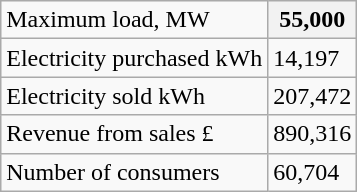<table class="wikitable">
<tr>
<td>Maximum load, MW</td>
<th>55,000</th>
</tr>
<tr>
<td>Electricity purchased  kWh</td>
<td>14,197</td>
</tr>
<tr>
<td>Electricity sold kWh</td>
<td>207,472</td>
</tr>
<tr>
<td>Revenue from sales £</td>
<td>890,316</td>
</tr>
<tr>
<td>Number of consumers</td>
<td>60,704</td>
</tr>
</table>
